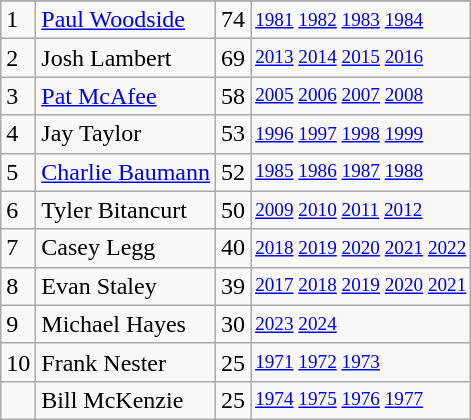<table class="wikitable">
<tr>
</tr>
<tr>
<td>1</td>
<td><a href='#'>Paul Woodside</a></td>
<td>74</td>
<td style="font-size:80%;"><a href='#'>1981</a> <a href='#'>1982</a> <a href='#'>1983</a> <a href='#'>1984</a></td>
</tr>
<tr>
<td>2</td>
<td>Josh Lambert</td>
<td>69</td>
<td style="font-size:80%;"><a href='#'>2013</a> <a href='#'>2014</a> <a href='#'>2015</a> <a href='#'>2016</a></td>
</tr>
<tr>
<td>3</td>
<td><a href='#'>Pat McAfee</a></td>
<td>58</td>
<td style="font-size:80%;"><a href='#'>2005</a> <a href='#'>2006</a> <a href='#'>2007</a> <a href='#'>2008</a></td>
</tr>
<tr>
<td>4</td>
<td>Jay Taylor</td>
<td>53</td>
<td style="font-size:80%;"><a href='#'>1996</a> <a href='#'>1997</a> <a href='#'>1998</a> <a href='#'>1999</a></td>
</tr>
<tr>
<td>5</td>
<td><a href='#'>Charlie Baumann</a></td>
<td>52</td>
<td style="font-size:80%;"><a href='#'>1985</a> <a href='#'>1986</a> <a href='#'>1987</a> <a href='#'>1988</a></td>
</tr>
<tr>
<td>6</td>
<td>Tyler Bitancurt</td>
<td>50</td>
<td style="font-size:80%;"><a href='#'>2009</a> <a href='#'>2010</a> <a href='#'>2011</a> <a href='#'>2012</a></td>
</tr>
<tr>
<td>7</td>
<td>Casey Legg</td>
<td>40</td>
<td style="font-size:80%;"><a href='#'>2018</a> <a href='#'>2019</a> <a href='#'>2020</a> <a href='#'>2021</a> <a href='#'>2022</a></td>
</tr>
<tr>
<td>8</td>
<td>Evan Staley</td>
<td>39</td>
<td style="font-size:80%;"><a href='#'>2017</a> <a href='#'>2018</a> <a href='#'>2019</a> <a href='#'>2020</a> <a href='#'>2021</a></td>
</tr>
<tr>
<td>9</td>
<td>Michael Hayes</td>
<td>30</td>
<td style="font-size:80%;"><a href='#'>2023</a> <a href='#'>2024</a></td>
</tr>
<tr>
<td>10</td>
<td>Frank Nester</td>
<td>25</td>
<td style="font-size:80%;"><a href='#'>1971</a> <a href='#'>1972</a> <a href='#'>1973</a></td>
</tr>
<tr>
<td></td>
<td>Bill McKenzie</td>
<td>25</td>
<td style="font-size:80%;"><a href='#'>1974</a> <a href='#'>1975</a> <a href='#'>1976</a> <a href='#'>1977</a></td>
</tr>
</table>
